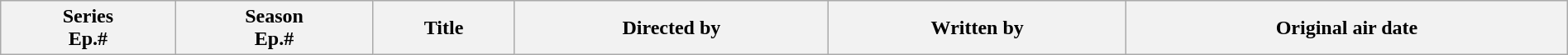<table class="wikitable plainrowheaders" style="width:100%; margin:auto;">
<tr>
<th>Series<br>Ep.#</th>
<th>Season<br>Ep.#</th>
<th>Title</th>
<th>Directed by</th>
<th>Written by</th>
<th>Original air date<br>











</th>
</tr>
</table>
